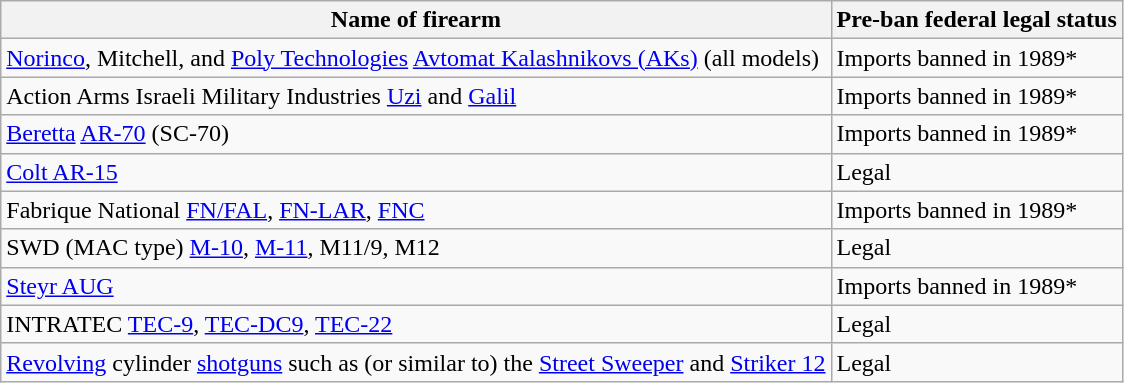<table class="wikitable">
<tr>
<th>Name of firearm</th>
<th>Pre-ban federal legal status</th>
</tr>
<tr>
<td><a href='#'>Norinco</a>, Mitchell, and <a href='#'>Poly Technologies</a> <a href='#'>Avtomat Kalashnikovs (AKs)</a> (all models)</td>
<td>Imports banned in 1989*</td>
</tr>
<tr>
<td>Action Arms Israeli Military Industries <a href='#'>Uzi</a> and <a href='#'>Galil</a></td>
<td>Imports banned in 1989*</td>
</tr>
<tr>
<td><a href='#'>Beretta</a> <a href='#'>AR-70</a> (SC-70)</td>
<td>Imports banned in 1989*</td>
</tr>
<tr>
<td><a href='#'>Colt AR-15</a></td>
<td>Legal</td>
</tr>
<tr>
<td>Fabrique National <a href='#'>FN/FAL</a>, <a href='#'>FN-LAR</a>, <a href='#'>FNC</a></td>
<td>Imports banned in 1989*</td>
</tr>
<tr>
<td>SWD (MAC type) <a href='#'>M-10</a>, <a href='#'>M-11</a>, M11/9, M12</td>
<td>Legal</td>
</tr>
<tr>
<td><a href='#'>Steyr AUG</a></td>
<td>Imports banned in 1989*</td>
</tr>
<tr>
<td>INTRATEC <a href='#'>TEC-9</a>, <a href='#'>TEC-DC9</a>, <a href='#'>TEC-22</a></td>
<td>Legal</td>
</tr>
<tr>
<td><a href='#'>Revolving</a> cylinder <a href='#'>shotguns</a> such as (or similar to) the <a href='#'>Street Sweeper</a> and <a href='#'>Striker 12</a></td>
<td>Legal</td>
</tr>
</table>
